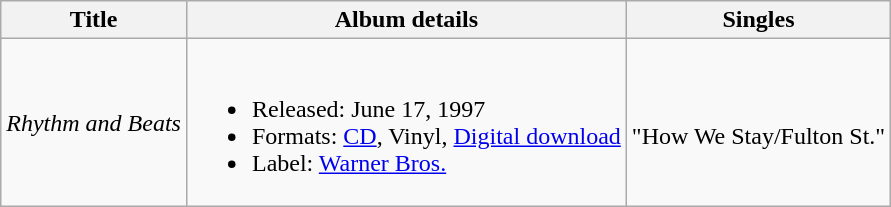<table class="wikitable">
<tr>
<th>Title</th>
<th>Album details</th>
<th>Singles</th>
</tr>
<tr>
<td><em>Rhythm and Beats</em></td>
<td><br><ul><li>Released: June 17, 1997</li><li>Formats: <a href='#'>CD</a>, Vinyl, <a href='#'>Digital download</a></li><li>Label: <a href='#'>Warner Bros.</a></li></ul></td>
<td><br>"How We Stay/Fulton St."</td>
</tr>
</table>
